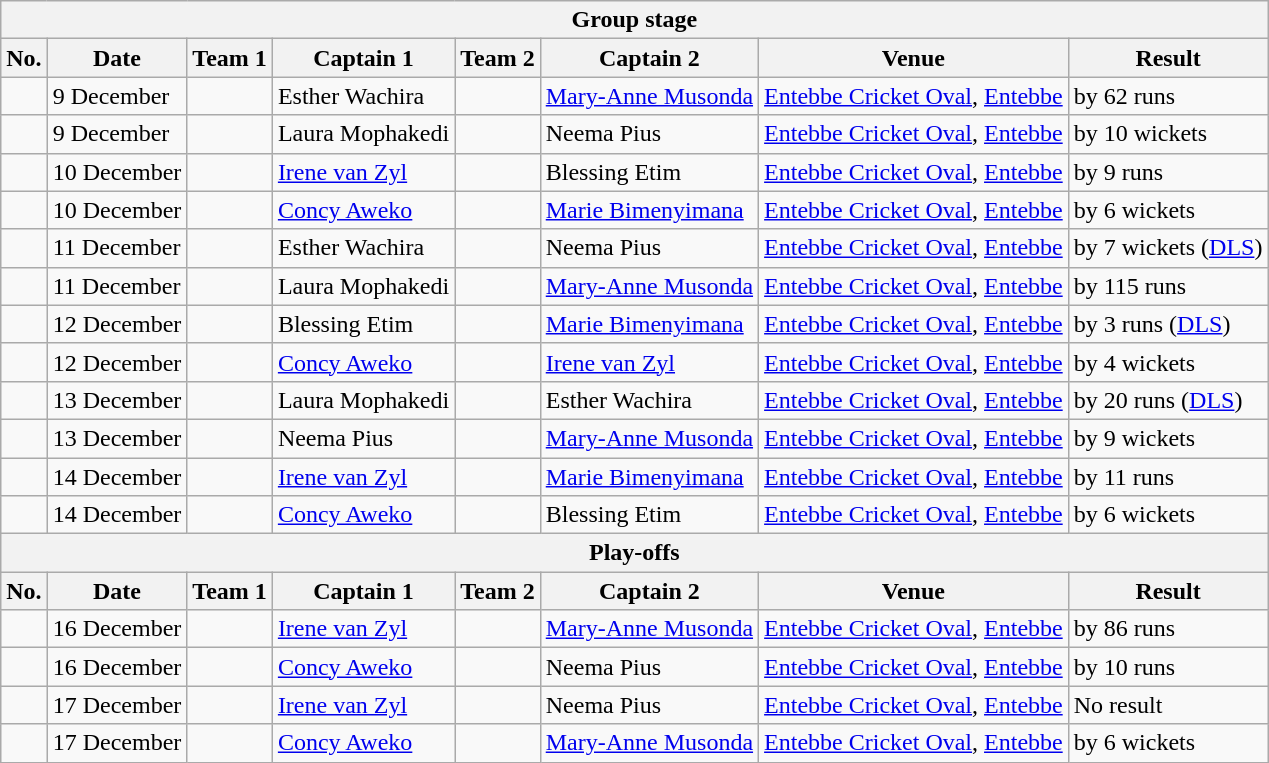<table class="wikitable">
<tr>
<th colspan="9">Group stage</th>
</tr>
<tr>
<th>No.</th>
<th>Date</th>
<th>Team 1</th>
<th>Captain 1</th>
<th>Team 2</th>
<th>Captain 2</th>
<th>Venue</th>
<th>Result</th>
</tr>
<tr>
<td></td>
<td>9 December</td>
<td></td>
<td>Esther Wachira</td>
<td></td>
<td><a href='#'>Mary-Anne Musonda</a></td>
<td><a href='#'>Entebbe Cricket Oval</a>, <a href='#'>Entebbe</a></td>
<td> by 62 runs</td>
</tr>
<tr>
<td></td>
<td>9 December</td>
<td></td>
<td>Laura Mophakedi</td>
<td></td>
<td>Neema Pius</td>
<td><a href='#'>Entebbe Cricket Oval</a>, <a href='#'>Entebbe</a></td>
<td> by 10 wickets</td>
</tr>
<tr>
<td></td>
<td>10 December</td>
<td></td>
<td><a href='#'>Irene van Zyl</a></td>
<td></td>
<td>Blessing Etim</td>
<td><a href='#'>Entebbe Cricket Oval</a>, <a href='#'>Entebbe</a></td>
<td> by 9 runs</td>
</tr>
<tr>
<td></td>
<td>10 December</td>
<td></td>
<td><a href='#'>Concy Aweko</a></td>
<td></td>
<td><a href='#'>Marie Bimenyimana</a></td>
<td><a href='#'>Entebbe Cricket Oval</a>, <a href='#'>Entebbe</a></td>
<td> by 6 wickets</td>
</tr>
<tr>
<td></td>
<td>11 December</td>
<td></td>
<td>Esther Wachira</td>
<td></td>
<td>Neema Pius</td>
<td><a href='#'>Entebbe Cricket Oval</a>, <a href='#'>Entebbe</a></td>
<td> by 7 wickets (<a href='#'>DLS</a>)</td>
</tr>
<tr>
<td></td>
<td>11 December</td>
<td></td>
<td>Laura Mophakedi</td>
<td></td>
<td><a href='#'>Mary-Anne Musonda</a></td>
<td><a href='#'>Entebbe Cricket Oval</a>, <a href='#'>Entebbe</a></td>
<td> by 115 runs</td>
</tr>
<tr>
<td></td>
<td>12 December</td>
<td></td>
<td>Blessing Etim</td>
<td></td>
<td><a href='#'>Marie Bimenyimana</a></td>
<td><a href='#'>Entebbe Cricket Oval</a>, <a href='#'>Entebbe</a></td>
<td> by 3 runs (<a href='#'>DLS</a>)</td>
</tr>
<tr>
<td></td>
<td>12 December</td>
<td></td>
<td><a href='#'>Concy Aweko</a></td>
<td></td>
<td><a href='#'>Irene van Zyl</a></td>
<td><a href='#'>Entebbe Cricket Oval</a>, <a href='#'>Entebbe</a></td>
<td> by 4 wickets</td>
</tr>
<tr>
<td></td>
<td>13 December</td>
<td></td>
<td>Laura Mophakedi</td>
<td></td>
<td>Esther Wachira</td>
<td><a href='#'>Entebbe Cricket Oval</a>, <a href='#'>Entebbe</a></td>
<td> by 20 runs (<a href='#'>DLS</a>)</td>
</tr>
<tr>
<td></td>
<td>13 December</td>
<td></td>
<td>Neema Pius</td>
<td></td>
<td><a href='#'>Mary-Anne Musonda</a></td>
<td><a href='#'>Entebbe Cricket Oval</a>, <a href='#'>Entebbe</a></td>
<td> by 9 wickets</td>
</tr>
<tr>
<td></td>
<td>14 December</td>
<td></td>
<td><a href='#'>Irene van Zyl</a></td>
<td></td>
<td><a href='#'>Marie Bimenyimana</a></td>
<td><a href='#'>Entebbe Cricket Oval</a>, <a href='#'>Entebbe</a></td>
<td> by 11 runs</td>
</tr>
<tr>
<td></td>
<td>14 December</td>
<td></td>
<td><a href='#'>Concy Aweko</a></td>
<td></td>
<td>Blessing Etim</td>
<td><a href='#'>Entebbe Cricket Oval</a>, <a href='#'>Entebbe</a></td>
<td> by 6 wickets</td>
</tr>
<tr>
<th colspan="8">Play-offs</th>
</tr>
<tr>
<th>No.</th>
<th>Date</th>
<th>Team 1</th>
<th>Captain 1</th>
<th>Team 2</th>
<th>Captain 2</th>
<th>Venue</th>
<th>Result</th>
</tr>
<tr>
<td></td>
<td>16 December</td>
<td></td>
<td><a href='#'>Irene van Zyl</a></td>
<td></td>
<td><a href='#'>Mary-Anne Musonda</a></td>
<td><a href='#'>Entebbe Cricket Oval</a>, <a href='#'>Entebbe</a></td>
<td> by 86 runs</td>
</tr>
<tr>
<td></td>
<td>16 December</td>
<td></td>
<td><a href='#'>Concy Aweko</a></td>
<td></td>
<td>Neema Pius</td>
<td><a href='#'>Entebbe Cricket Oval</a>, <a href='#'>Entebbe</a></td>
<td> by 10 runs</td>
</tr>
<tr>
<td></td>
<td>17 December</td>
<td></td>
<td><a href='#'>Irene van Zyl</a></td>
<td></td>
<td>Neema Pius</td>
<td><a href='#'>Entebbe Cricket Oval</a>, <a href='#'>Entebbe</a></td>
<td>No result</td>
</tr>
<tr>
<td></td>
<td>17 December</td>
<td></td>
<td><a href='#'>Concy Aweko</a></td>
<td></td>
<td><a href='#'>Mary-Anne Musonda</a></td>
<td><a href='#'>Entebbe Cricket Oval</a>, <a href='#'>Entebbe</a></td>
<td> by 6 wickets</td>
</tr>
</table>
